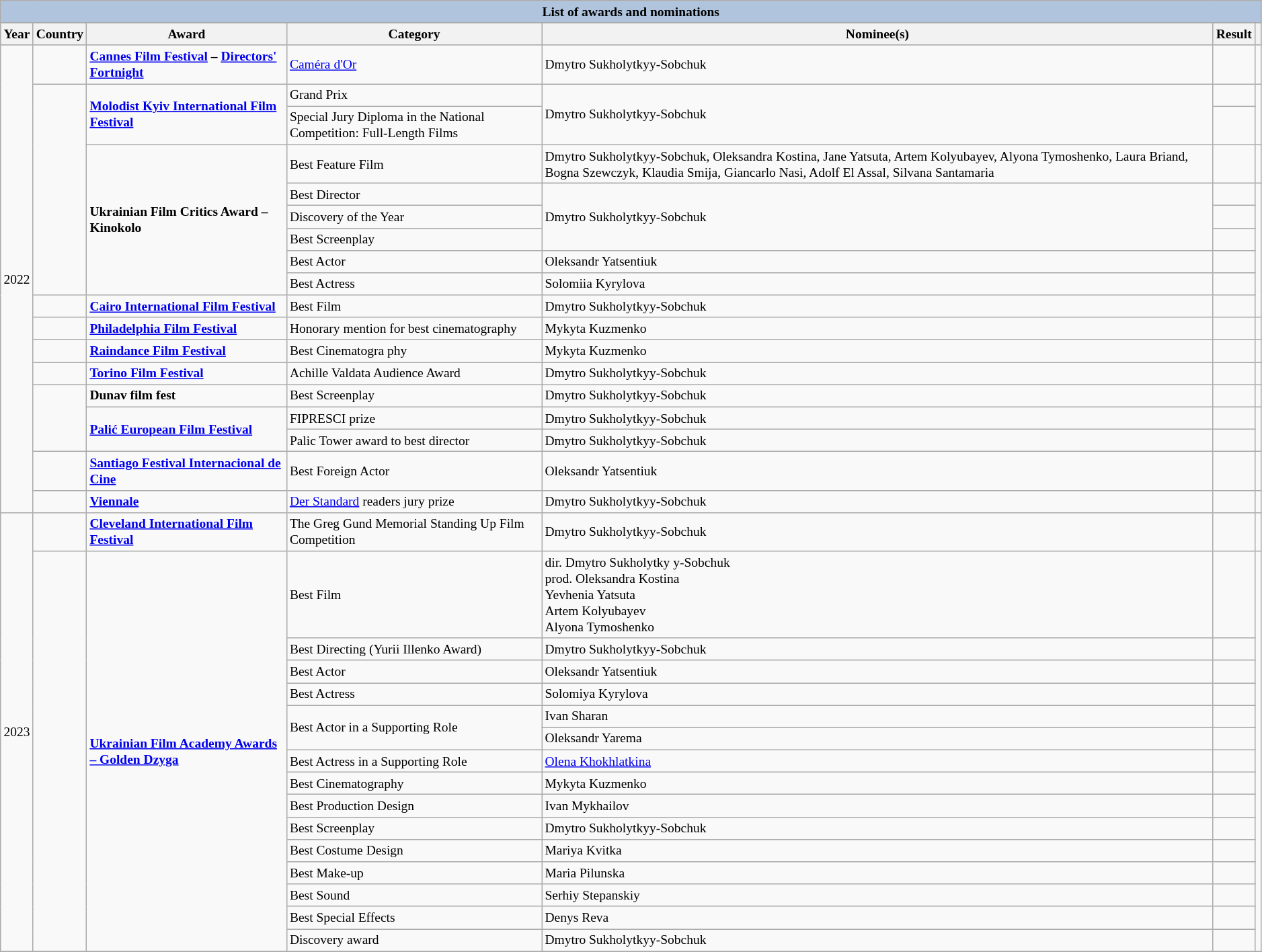<table class="wikitable sortable" style="font-size:small;">
<tr style="background:#ccc; text-align:center;">
<th colspan="7" style="background: LightSteelBlue;">List of awards and nominations</th>
</tr>
<tr style="background:#ccc; text-align:center;">
<th>Year</th>
<th>Country</th>
<th>Award</th>
<th>Category</th>
<th>Nominee(s)</th>
<th>Result</th>
<th class="unsortable"></th>
</tr>
<tr>
<td rowspan=18>2022</td>
<td rowspan=1></td>
<td rowspan=1><strong><a href='#'>Cannes Film Festival</a> – <a href='#'>Directors' Fortnight</a></strong></td>
<td rowspan=1><a href='#'>Caméra d'Or</a></td>
<td rowspan=1>Dmytro Sukholytkyy-Sobchuk</td>
<td></td>
<td></td>
</tr>
<tr>
<td rowspan=8></td>
<td rowspan=2><strong><a href='#'>Molodist Kyiv International Film Festival</a></strong></td>
<td rowspan=1>Grand Prix</td>
<td rowspan=2>Dmytro Sukholytkyy-Sobchuk</td>
<td></td>
<td rowspan=2></td>
</tr>
<tr>
<td rowspan=1>Special Jury Diploma in the National Competition: Full-Length Films</td>
<td></td>
</tr>
<tr>
<td rowspan=6><strong>Ukrainian Film Critics Award – Kinokolo</strong></td>
<td rowspan=1>Best Feature Film</td>
<td rowspan=1>Dmytro Sukholytkyy-Sobchuk, Oleksandra Kostina, Jane Yatsuta, Artem Kolyubayev, Alyona Tymoshenko, Laura Briand, Bogna Szewczyk, Klaudia Smija, Giancarlo Nasi, Adolf El Assal, Silvana Santamaria</td>
<td></td>
<td></td>
</tr>
<tr>
<td rowspan=1>Best Director</td>
<td rowspan=3>Dmytro Sukholytkyy-Sobchuk</td>
<td></td>
<td rowspan=6></td>
</tr>
<tr>
<td rowspan=1>Discovery of the Year</td>
<td></td>
</tr>
<tr>
<td rowspan=1>Best Screenplay</td>
<td></td>
</tr>
<tr>
<td rowspan=1>Best Actor</td>
<td rowspan=1>Oleksandr Yatsentiuk</td>
<td></td>
</tr>
<tr>
<td rowspan=1>Best Actress</td>
<td rowspan=1>Solomiia Kyrylova</td>
<td></td>
</tr>
<tr>
<td rowspan=1></td>
<td><strong><a href='#'>Cairo International Film Festival</a></strong></td>
<td>Best Film</td>
<td>Dmytro Sukholytkyy-Sobchuk</td>
<td></td>
</tr>
<tr>
<td rowspan=1></td>
<td><strong><a href='#'>Philadelphia Film Festival</a></strong></td>
<td>Honorary mention for best cinematography</td>
<td>Mykyta Kuzmenko</td>
<td></td>
<td></td>
</tr>
<tr>
<td rowspan=1></td>
<td><strong><a href='#'>Raindance Film Festival</a></strong></td>
<td>Best Cinematogra phy</td>
<td>Mykyta Kuzmenko</td>
<td></td>
<td></td>
</tr>
<tr>
<td rowspan=1></td>
<td><strong><a href='#'>Torino Film Festival</a></strong></td>
<td>Achille Valdata Audience Award</td>
<td>Dmytro Sukholytkyy-Sobchuk</td>
<td></td>
<td></td>
</tr>
<tr>
<td rowspan=3></td>
<td><strong>Dunav film fest</strong></td>
<td>Best Screenplay</td>
<td>Dmytro Sukholytkyy-Sobchuk</td>
<td></td>
<td></td>
</tr>
<tr>
<td rowspan=2><strong><a href='#'>Palić European Film Festival</a></strong></td>
<td rowspan=1>FIPRESCI prize</td>
<td rowspan=1>Dmytro Sukholytkyy-Sobchuk</td>
<td></td>
<td rowspan=2></td>
</tr>
<tr>
<td rowspan=1>Palic Tower award to best director</td>
<td rowspan=1>Dmytro Sukholytkyy-Sobchuk</td>
<td></td>
</tr>
<tr>
<td rowspan=1></td>
<td><strong><a href='#'>Santiago Festival Internacional de Cine</a></strong></td>
<td>Best Foreign Actor</td>
<td>Oleksandr Yatsentiuk</td>
<td></td>
<td></td>
</tr>
<tr>
<td rowspan=1></td>
<td><strong><a href='#'>Viennale</a></strong></td>
<td><a href='#'>Der Standard</a> readers jury prize</td>
<td>Dmytro Sukholytkyy-Sobchuk</td>
<td></td>
<td></td>
</tr>
<tr>
<td rowspan=16>2023</td>
<td rowspan=1></td>
<td><strong><a href='#'>Cleveland International Film Festival</a></strong></td>
<td>The Greg Gund Memorial Standing Up Film Competition</td>
<td>Dmytro Sukholytkyy-Sobchuk</td>
<td></td>
<td></td>
</tr>
<tr>
<td rowspan=15></td>
<td rowspan=15><strong><a href='#'>Ukrainian Film Academy Awards – Golden Dzyga</a></strong></td>
<td rowspan=1>Best Film</td>
<td rowspan=1>dir. Dmytro Sukholytky y-Sobchuk<br>prod. Oleksandra Kostina<br>Yevhenia Yatsuta<br>Artem Kolyubayev<br>Alyona Tymoshenko</td>
<td></td>
<td rowspan=15></td>
</tr>
<tr>
<td rowspan=1>Best Directing (Yurii Illenko Award)</td>
<td rowspan=1>Dmytro Sukholytkyy-Sobchuk</td>
<td></td>
</tr>
<tr>
<td rowspan=1>Best Actor</td>
<td rowspan=1>Oleksandr Yatsentiuk</td>
<td></td>
</tr>
<tr>
<td rowspan=1>Best Actress</td>
<td rowspan=1>Solomiya Kyrylova</td>
<td></td>
</tr>
<tr>
<td rowspan=2>Best Actor in a Supporting Role</td>
<td rowspan=1>Ivan Sharan</td>
<td></td>
</tr>
<tr>
<td rowspan=1>Oleksandr Yarema</td>
<td></td>
</tr>
<tr>
<td rowspan=1>Best Actress in a Supporting Role</td>
<td rowspan=1><a href='#'>Olena Khokhlatkina</a></td>
<td></td>
</tr>
<tr>
<td rowspan=1>Best Cinematography</td>
<td rowspan=1>Mykyta Kuzmenko</td>
<td></td>
</tr>
<tr>
<td rowspan=1>Best Production Design</td>
<td rowspan=1>Ivan Mykhailov</td>
<td></td>
</tr>
<tr>
<td rowspan=1>Best Screenplay</td>
<td rowspan=1>Dmytro Sukholytkyy-Sobchuk</td>
<td></td>
</tr>
<tr>
<td rowspan=1>Best Costume Design</td>
<td rowspan=1>Mariya Kvitka</td>
<td></td>
</tr>
<tr>
<td rowspan=1>Best Make-up</td>
<td rowspan=1>Maria Pilunska</td>
<td></td>
</tr>
<tr>
<td rowspan=1>Best Sound</td>
<td rowspan=1>Serhiy Stepanskiy</td>
<td></td>
</tr>
<tr>
<td rowspan=1>Best Special Effects</td>
<td rowspan=1>Denys Reva</td>
<td></td>
</tr>
<tr>
<td rowspan=1>Discovery award</td>
<td>Dmytro Sukholytkyy-Sobchuk</td>
<td></td>
</tr>
<tr>
</tr>
</table>
